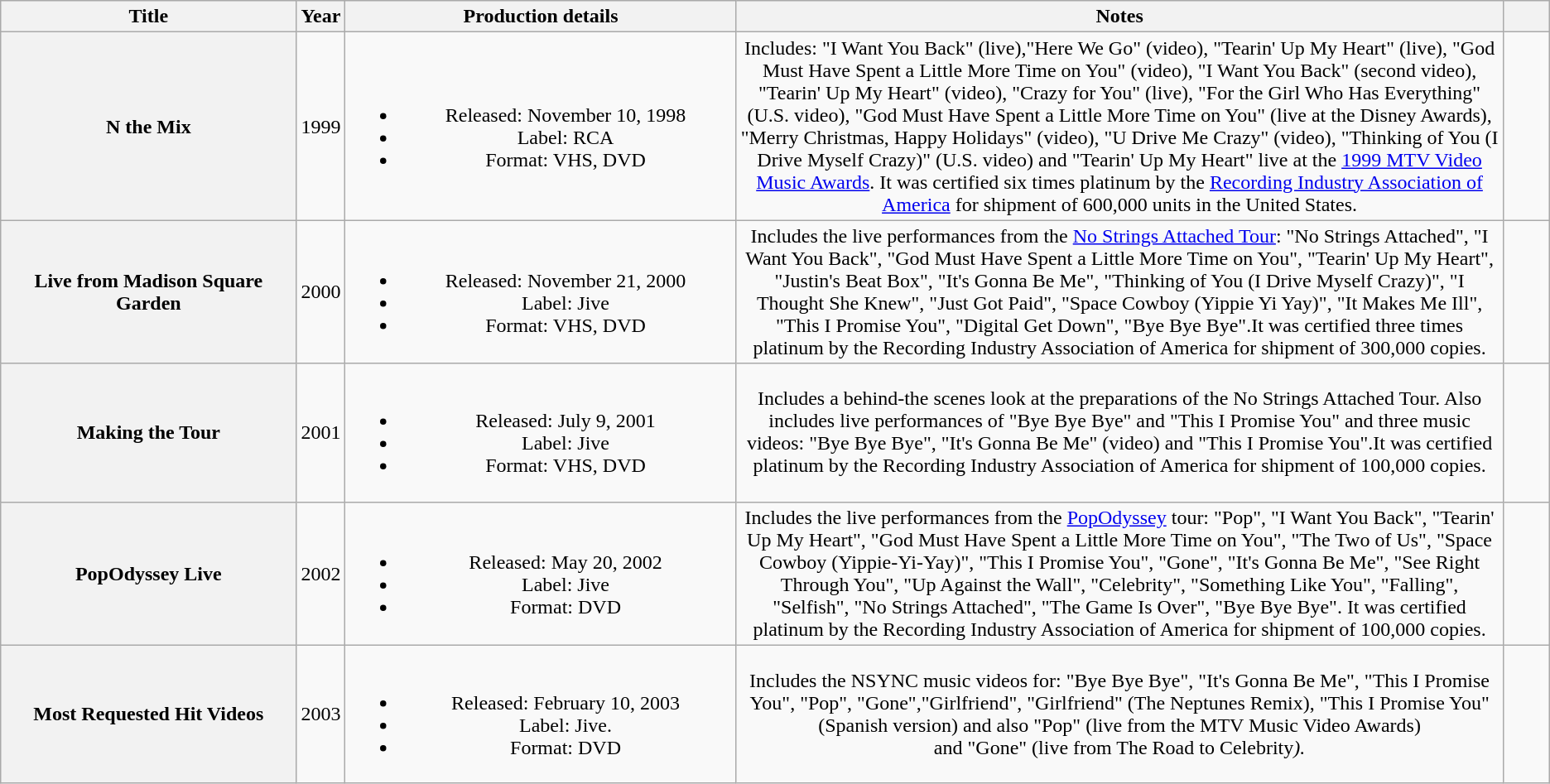<table class="wikitable plainrowheaders" style="text-align:center;">
<tr>
<th scope="col" style="width:15em;">Title</th>
<th scope="col" style="width:2em;">Year</th>
<th scope="col" style="width:20em;" class="unsortable">Production details</th>
<th scope="col" style="width:40em;" class="unsortable">Notes</th>
<th scope="col" style="width:2em;" class="unsortable"></th>
</tr>
<tr>
<th scope="row"><strong>N the Mix<em></th>
<td>1999</td>
<td><br><ul><li>Released: November 10, 1998</li><li>Label: RCA</li><li>Format: VHS, DVD</li></ul></td>
<td>Includes: "I Want You Back" (live),"Here We Go" (video), "Tearin' Up My Heart" (live), "God Must Have Spent a Little More Time on You" (video), "I Want You Back" (second video), "Tearin' Up My Heart" (video), "Crazy for You" (live), "For the Girl Who Has Everything" (U.S. video), "God Must Have Spent a Little More Time on You" (live at the Disney Awards), "Merry Christmas, Happy Holidays" (video), "U Drive Me Crazy" (video), "Thinking of You (I Drive Myself Crazy)" (U.S. video) and "Tearin' Up My Heart" live at the <a href='#'>1999 MTV Video Music Awards</a>. It was certified six times platinum by the <a href='#'>Recording Industry Association of America</a> for shipment of 600,000 units in the United States.</td>
<td></td>
</tr>
<tr>
<th scope="row"></em>Live from Madison Square Garden<em></th>
<td>2000</td>
<td><br><ul><li>Released: November 21, 2000</li><li>Label: Jive</li><li>Format: VHS, DVD</li></ul></td>
<td>Includes the live performances from the <a href='#'>No Strings Attached Tour</a>: "No Strings Attached", "I Want You Back", "God Must Have Spent a Little More Time on You", "Tearin' Up My Heart", "Justin's Beat Box", "It's Gonna Be Me", "Thinking of You (I Drive Myself Crazy)", "I Thought She Knew", "Just Got Paid", "Space Cowboy (Yippie Yi Yay)", "It Makes Me Ill", "This I Promise You", "Digital Get Down", "Bye Bye Bye".It was certified three times platinum by the Recording Industry Association of America for shipment of 300,000 copies.</td>
<td></td>
</tr>
<tr>
<th scope="row"></em>Making the Tour<em></th>
<td>2001</td>
<td><br><ul><li>Released: July 9, 2001</li><li>Label: Jive</li><li>Format: VHS, DVD</li></ul></td>
<td>Includes a behind-the scenes look at the preparations of the No Strings Attached Tour. Also includes live performances of "Bye Bye Bye" and "This I Promise You" and three music videos: "Bye Bye Bye", "It's Gonna Be Me" (video) and "This I Promise You".It was certified platinum by the Recording Industry Association of America for shipment of 100,000 copies.</td>
<td></td>
</tr>
<tr>
<th scope="row"></em>PopOdyssey Live<em></th>
<td>2002</td>
<td><br><ul><li>Released: May 20, 2002</li><li>Label: Jive</li><li>Format: DVD</li></ul></td>
<td>Includes the live performances from the <a href='#'>PopOdyssey</a> tour: "Pop", "I Want You Back", "Tearin' Up My Heart", "God Must Have Spent a Little More Time on You", "The Two of Us", "Space Cowboy (Yippie-Yi-Yay)", "This I Promise You", "Gone", "It's Gonna Be Me", "See Right Through You", "Up Against the Wall", "Celebrity", "Something Like You", "Falling", "Selfish", "No Strings Attached", "The Game Is Over", "Bye Bye Bye". It was certified platinum by the Recording Industry Association of America for shipment of 100,000 copies.</td>
<td></td>
</tr>
<tr>
<th scope="row"></em>Most Requested Hit Videos<em></th>
<td>2003</td>
<td><br><ul><li>Released: February 10, 2003</li><li>Label: Jive.</li><li>Format: DVD</li></ul></td>
<td>Includes the NSYNC music videos for: "Bye Bye Bye", "It's Gonna Be Me", "This I Promise You", "Pop", "Gone","Girlfriend", "Girlfriend" (The Neptunes Remix), "This I Promise You" (Spanish version) and also "Pop" (live from the MTV Music Video Awards)<br>and "Gone" (live from </em>The Road to Celebrity<em>).</td>
<td></td>
</tr>
</table>
